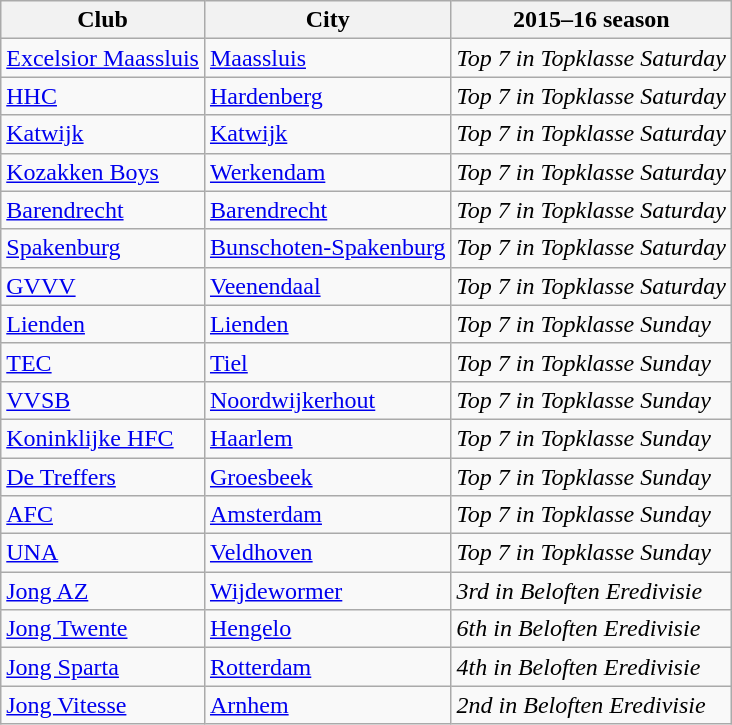<table class="wikitable">
<tr>
<th>Club</th>
<th>City</th>
<th>2015–16 season</th>
</tr>
<tr>
<td><a href='#'>Excelsior Maassluis</a></td>
<td><a href='#'>Maassluis</a></td>
<td><em>Top 7 in Topklasse Saturday</em></td>
</tr>
<tr>
<td><a href='#'>HHC</a></td>
<td><a href='#'>Hardenberg</a></td>
<td><em>Top 7 in Topklasse Saturday</em></td>
</tr>
<tr>
<td><a href='#'>Katwijk</a></td>
<td><a href='#'>Katwijk</a></td>
<td><em>Top 7 in Topklasse Saturday</em></td>
</tr>
<tr>
<td><a href='#'>Kozakken Boys</a></td>
<td><a href='#'>Werkendam</a></td>
<td><em>Top 7 in Topklasse Saturday</em></td>
</tr>
<tr>
<td><a href='#'>Barendrecht</a></td>
<td><a href='#'>Barendrecht</a></td>
<td><em>Top 7 in Topklasse Saturday</em></td>
</tr>
<tr>
<td><a href='#'>Spakenburg</a></td>
<td><a href='#'>Bunschoten-Spakenburg</a></td>
<td><em>Top 7 in Topklasse Saturday</em></td>
</tr>
<tr>
<td><a href='#'>GVVV</a></td>
<td><a href='#'>Veenendaal</a></td>
<td><em>Top 7 in Topklasse Saturday</em></td>
</tr>
<tr>
<td><a href='#'>Lienden</a></td>
<td><a href='#'>Lienden</a></td>
<td><em>Top 7 in Topklasse Sunday</em></td>
</tr>
<tr>
<td><a href='#'>TEC</a></td>
<td><a href='#'>Tiel</a></td>
<td><em>Top 7 in Topklasse Sunday</em></td>
</tr>
<tr>
<td><a href='#'>VVSB</a></td>
<td><a href='#'>Noordwijkerhout</a></td>
<td><em>Top 7 in Topklasse Sunday</em></td>
</tr>
<tr>
<td><a href='#'>Koninklijke HFC</a></td>
<td><a href='#'>Haarlem</a></td>
<td><em>Top 7 in Topklasse Sunday</em></td>
</tr>
<tr>
<td><a href='#'>De Treffers</a></td>
<td><a href='#'>Groesbeek</a></td>
<td><em>Top 7 in Topklasse Sunday</em></td>
</tr>
<tr>
<td><a href='#'>AFC</a></td>
<td><a href='#'>Amsterdam</a></td>
<td><em>Top 7 in Topklasse Sunday</em></td>
</tr>
<tr>
<td><a href='#'>UNA</a></td>
<td><a href='#'>Veldhoven</a></td>
<td><em>Top 7 in Topklasse Sunday</em></td>
</tr>
<tr>
<td><a href='#'>Jong AZ</a></td>
<td><a href='#'>Wijdewormer</a></td>
<td><em>3rd in Beloften Eredivisie</em></td>
</tr>
<tr>
<td><a href='#'>Jong Twente</a></td>
<td><a href='#'>Hengelo</a></td>
<td><em>6th in Beloften Eredivisie</em></td>
</tr>
<tr>
<td><a href='#'>Jong Sparta</a></td>
<td><a href='#'>Rotterdam</a></td>
<td><em>4th in Beloften Eredivisie</em></td>
</tr>
<tr>
<td><a href='#'>Jong Vitesse</a></td>
<td><a href='#'>Arnhem</a></td>
<td><em>2nd in Beloften Eredivisie</em></td>
</tr>
</table>
